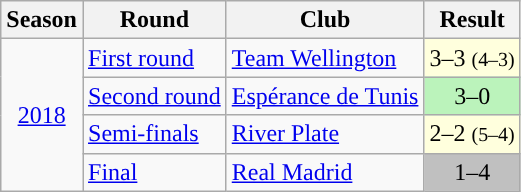<table class="wikitable" style="text-align:left">
<tr>
<th>Season</th>
<th>Round</th>
<th>Club</th>
<th>Result</th>
</tr>
<tr>
<td align="center" rowspan=4><a href='#'>2018</a></td>
<td><a href='#'>First round</a></td>
<td> <a href='#'>Team Wellington</a></td>
<td align="center" style="background: #ffd;">3–3 <small> (4–3)</small></td>
</tr>
<tr>
<td><a href='#'>Second round</a></td>
<td> <a href='#'>Espérance de Tunis</a></td>
<td align="center" style="background: #BBF3BB;">3–0</td>
</tr>
<tr>
<td><a href='#'>Semi-finals</a></td>
<td> <a href='#'>River Plate</a></td>
<td align="center" style="background: #ffd;">2–2 <small> (5–4)</small></td>
</tr>
<tr>
<td><a href='#'>Final</a></td>
<td> <a href='#'>Real Madrid</a></td>
<td align="center" style="background: silver">1–4</td>
</tr>
</table>
